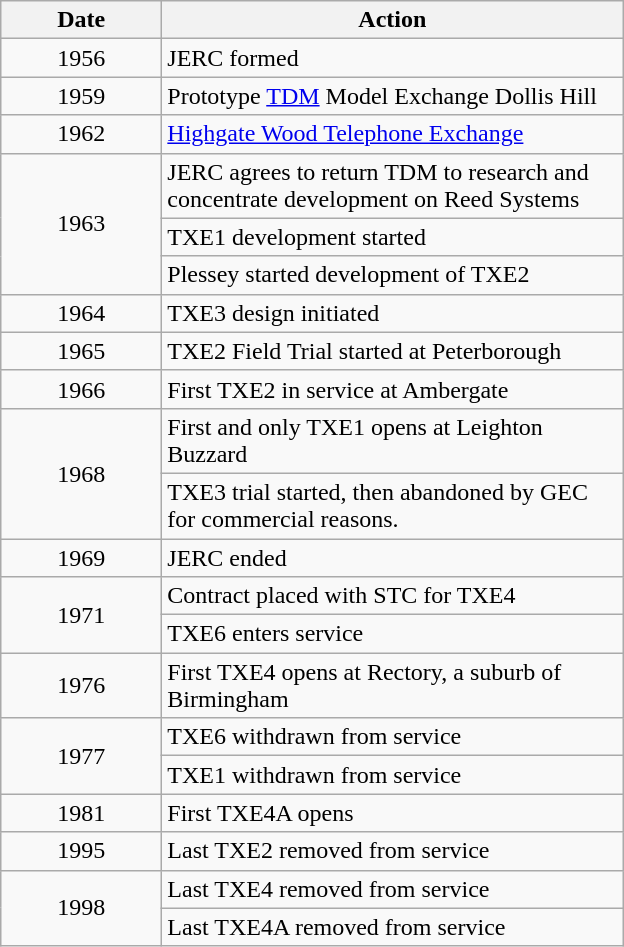<table class="wikitable">
<tr>
<th width="100" align="center">Date</th>
<th width="300">Action</th>
</tr>
<tr>
<td align="center">1956</td>
<td>JERC formed</td>
</tr>
<tr>
<td align="center">1959</td>
<td>Prototype <a href='#'>TDM</a> Model Exchange Dollis Hill</td>
</tr>
<tr>
<td align="center">1962</td>
<td><a href='#'>Highgate Wood Telephone Exchange</a></td>
</tr>
<tr>
<td rowspan=3 align="center">1963</td>
<td>JERC agrees to return TDM to research and concentrate development on Reed Systems</td>
</tr>
<tr>
<td>TXE1 development started</td>
</tr>
<tr>
<td>Plessey started development of TXE2</td>
</tr>
<tr>
<td align="center">1964</td>
<td>TXE3 design initiated</td>
</tr>
<tr>
<td align="center">1965</td>
<td>TXE2 Field Trial started at Peterborough</td>
</tr>
<tr>
<td align="center">1966</td>
<td>First TXE2 in service at Ambergate</td>
</tr>
<tr>
<td rowspan=2 align="center">1968</td>
<td>First and only TXE1 opens at Leighton Buzzard</td>
</tr>
<tr>
<td>TXE3 trial started, then abandoned by GEC for commercial reasons.</td>
</tr>
<tr>
<td align="center">1969</td>
<td>JERC ended</td>
</tr>
<tr>
<td rowspan=2 align="center">1971</td>
<td>Contract placed with STC for TXE4</td>
</tr>
<tr>
<td>TXE6 enters service</td>
</tr>
<tr>
<td align="center">1976</td>
<td>First TXE4 opens at Rectory, a suburb of Birmingham</td>
</tr>
<tr>
<td rowspan=2 align="center" align="center">1977</td>
<td>TXE6 withdrawn from service</td>
</tr>
<tr>
<td>TXE1 withdrawn from service</td>
</tr>
<tr>
<td align="center">1981</td>
<td>First TXE4A opens</td>
</tr>
<tr>
<td align="center">1995</td>
<td>Last TXE2 removed from service</td>
</tr>
<tr>
<td rowspan=2 align="center">1998</td>
<td>Last TXE4 removed from service</td>
</tr>
<tr>
<td>Last TXE4A removed from service</td>
</tr>
</table>
